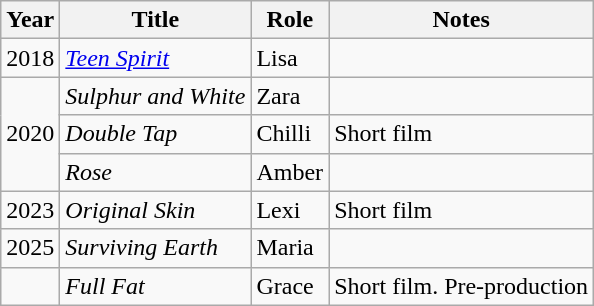<table class="wikitable sortable">
<tr>
<th>Year</th>
<th>Title</th>
<th>Role</th>
<th class="unsortable">Notes</th>
</tr>
<tr>
<td>2018</td>
<td><em><a href='#'>Teen Spirit</a></em></td>
<td>Lisa</td>
<td></td>
</tr>
<tr>
<td rowspan="3">2020</td>
<td><em>Sulphur and White</em></td>
<td>Zara</td>
<td></td>
</tr>
<tr>
<td><em>Double Tap</em></td>
<td>Chilli</td>
<td>Short film</td>
</tr>
<tr>
<td><em>Rose</em></td>
<td>Amber</td>
<td></td>
</tr>
<tr>
<td>2023</td>
<td><em>Original Skin</em></td>
<td>Lexi</td>
<td>Short film</td>
</tr>
<tr>
<td>2025</td>
<td><em>Surviving Earth</em></td>
<td>Maria</td>
</tr>
<tr>
<td></td>
<td><em>Full Fat</em></td>
<td>Grace</td>
<td>Short film. Pre-production</td>
</tr>
</table>
